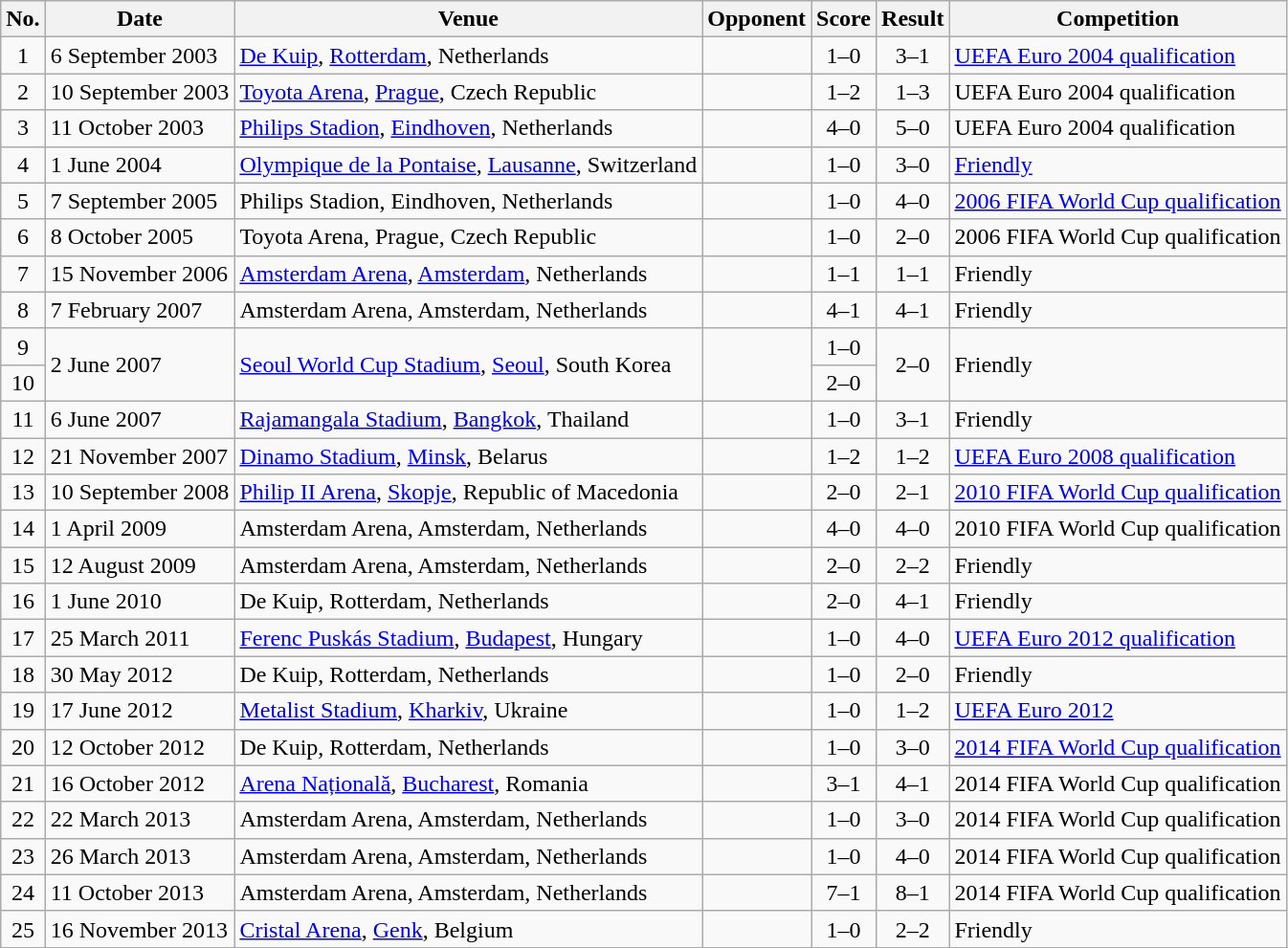<table class="wikitable sortable">
<tr>
<th scope="col">No.</th>
<th scope="col">Date</th>
<th scope="col">Venue</th>
<th scope="col">Opponent</th>
<th scope="col">Score</th>
<th scope="col">Result</th>
<th scope="col">Competition</th>
</tr>
<tr>
<td style="text-align:center">1</td>
<td>6 September 2003</td>
<td><a href='#'>De Kuip</a>, <a href='#'>Rotterdam</a>, Netherlands</td>
<td></td>
<td style="text-align:center">1–0</td>
<td style="text-align:center">3–1</td>
<td><a href='#'>UEFA Euro 2004 qualification</a></td>
</tr>
<tr>
<td style="text-align:center">2</td>
<td>10 September 2003</td>
<td><a href='#'>Toyota Arena</a>, <a href='#'>Prague</a>, Czech Republic</td>
<td></td>
<td style="text-align:center">1–2</td>
<td style="text-align:center">1–3</td>
<td>UEFA Euro 2004 qualification</td>
</tr>
<tr>
<td style="text-align:center">3</td>
<td>11 October 2003</td>
<td><a href='#'>Philips Stadion</a>, <a href='#'>Eindhoven</a>, Netherlands</td>
<td></td>
<td style="text-align:center">4–0</td>
<td style="text-align:center">5–0</td>
<td>UEFA Euro 2004 qualification</td>
</tr>
<tr>
<td style="text-align:center">4</td>
<td>1 June 2004</td>
<td><a href='#'>Olympique de la Pontaise</a>, <a href='#'>Lausanne</a>, Switzerland</td>
<td></td>
<td style="text-align:center">1–0</td>
<td style="text-align:center">3–0</td>
<td><a href='#'>Friendly</a></td>
</tr>
<tr>
<td style="text-align:center">5</td>
<td>7 September 2005</td>
<td>Philips Stadion, Eindhoven, Netherlands</td>
<td></td>
<td style="text-align:center">1–0</td>
<td style="text-align:center">4–0</td>
<td><a href='#'>2006 FIFA World Cup qualification</a></td>
</tr>
<tr>
<td style="text-align:center">6</td>
<td>8 October 2005</td>
<td>Toyota Arena, Prague, Czech Republic</td>
<td></td>
<td style="text-align:center">1–0</td>
<td style="text-align:center">2–0</td>
<td>2006 FIFA World Cup qualification</td>
</tr>
<tr>
<td style="text-align:center">7</td>
<td>15 November 2006</td>
<td><a href='#'>Amsterdam Arena</a>, <a href='#'>Amsterdam</a>, Netherlands</td>
<td></td>
<td style="text-align:center">1–1</td>
<td style="text-align:center">1–1</td>
<td>Friendly</td>
</tr>
<tr>
<td style="text-align:center">8</td>
<td>7 February 2007</td>
<td>Amsterdam Arena, Amsterdam, Netherlands</td>
<td></td>
<td style="text-align:center">4–1</td>
<td style="text-align:center">4–1</td>
<td>Friendly</td>
</tr>
<tr>
<td style="text-align:center">9</td>
<td rowspan="2">2 June 2007</td>
<td rowspan="2"><a href='#'>Seoul World Cup Stadium</a>, <a href='#'>Seoul</a>, South Korea</td>
<td rowspan="2"></td>
<td style="text-align:center">1–0</td>
<td rowspan="2" align="center">2–0</td>
<td rowspan="2">Friendly</td>
</tr>
<tr>
<td style="text-align:center">10</td>
<td align="center">2–0</td>
</tr>
<tr>
<td style="text-align:center">11</td>
<td>6 June 2007</td>
<td><a href='#'>Rajamangala Stadium</a>, <a href='#'>Bangkok</a>, Thailand</td>
<td></td>
<td style="text-align:center">1–0</td>
<td style="text-align:center">3–1</td>
<td>Friendly</td>
</tr>
<tr>
<td style="text-align:center">12</td>
<td>21 November 2007</td>
<td><a href='#'>Dinamo Stadium</a>, <a href='#'>Minsk</a>, Belarus</td>
<td></td>
<td style="text-align:center">1–2</td>
<td style="text-align:center">1–2</td>
<td><a href='#'>UEFA Euro 2008 qualification</a></td>
</tr>
<tr>
<td style="text-align:center">13</td>
<td>10 September 2008</td>
<td><a href='#'>Philip II Arena</a>, <a href='#'>Skopje</a>, Republic of Macedonia</td>
<td></td>
<td style="text-align:center">2–0</td>
<td style="text-align:center">2–1</td>
<td><a href='#'>2010 FIFA World Cup qualification</a></td>
</tr>
<tr>
<td style="text-align:center">14</td>
<td>1 April 2009</td>
<td>Amsterdam Arena, Amsterdam, Netherlands</td>
<td></td>
<td style="text-align:center">4–0</td>
<td style="text-align:center">4–0</td>
<td>2010 FIFA World Cup qualification</td>
</tr>
<tr>
<td style="text-align:center">15</td>
<td>12 August 2009</td>
<td>Amsterdam Arena, Amsterdam, Netherlands</td>
<td></td>
<td style="text-align:center">2–0</td>
<td style="text-align:center">2–2</td>
<td>Friendly</td>
</tr>
<tr>
<td style="text-align:center">16</td>
<td>1 June 2010</td>
<td>De Kuip, Rotterdam, Netherlands</td>
<td></td>
<td style="text-align:center">2–0</td>
<td style="text-align:center">4–1</td>
<td>Friendly</td>
</tr>
<tr>
<td style="text-align:center">17</td>
<td>25 March 2011</td>
<td><a href='#'>Ferenc Puskás Stadium</a>, <a href='#'>Budapest</a>, Hungary</td>
<td></td>
<td style="text-align:center">1–0</td>
<td style="text-align:center">4–0</td>
<td><a href='#'>UEFA Euro 2012 qualification</a></td>
</tr>
<tr>
<td style="text-align:center">18</td>
<td>30 May 2012</td>
<td>De Kuip, Rotterdam, Netherlands</td>
<td></td>
<td style="text-align:center">1–0</td>
<td style="text-align:center">2–0</td>
<td>Friendly</td>
</tr>
<tr>
<td style="text-align:center">19</td>
<td>17 June 2012</td>
<td><a href='#'>Metalist Stadium</a>, <a href='#'>Kharkiv</a>, Ukraine</td>
<td></td>
<td style="text-align:center">1–0</td>
<td style="text-align:center">1–2</td>
<td><a href='#'>UEFA Euro 2012</a></td>
</tr>
<tr>
<td style="text-align:center">20</td>
<td>12 October 2012</td>
<td>De Kuip, Rotterdam, Netherlands</td>
<td></td>
<td style="text-align:center">1–0</td>
<td style="text-align:center">3–0</td>
<td><a href='#'>2014 FIFA World Cup qualification</a></td>
</tr>
<tr>
<td style="text-align:center">21</td>
<td>16 October 2012</td>
<td><a href='#'>Arena Națională</a>, <a href='#'>Bucharest</a>, Romania</td>
<td></td>
<td style="text-align:center">3–1</td>
<td style="text-align:center">4–1</td>
<td>2014 FIFA World Cup qualification</td>
</tr>
<tr>
<td style="text-align:center">22</td>
<td>22 March 2013</td>
<td>Amsterdam Arena, Amsterdam, Netherlands</td>
<td></td>
<td style="text-align:center">1–0</td>
<td style="text-align:center">3–0</td>
<td>2014 FIFA World Cup qualification</td>
</tr>
<tr>
<td style="text-align:center">23</td>
<td>26 March 2013</td>
<td>Amsterdam Arena, Amsterdam, Netherlands</td>
<td></td>
<td style="text-align:center">1–0</td>
<td style="text-align:center">4–0</td>
<td>2014 FIFA World Cup qualification</td>
</tr>
<tr>
<td style="text-align:center">24</td>
<td>11 October 2013</td>
<td>Amsterdam Arena, Amsterdam, Netherlands</td>
<td></td>
<td style="text-align:center">7–1</td>
<td style="text-align:center">8–1</td>
<td>2014 FIFA World Cup qualification</td>
</tr>
<tr>
<td style="text-align:center">25</td>
<td>16 November 2013</td>
<td><a href='#'>Cristal Arena</a>, <a href='#'>Genk</a>, Belgium</td>
<td></td>
<td style="text-align:center">1–0</td>
<td style="text-align:center">2–2</td>
<td>Friendly</td>
</tr>
<tr>
</tr>
</table>
